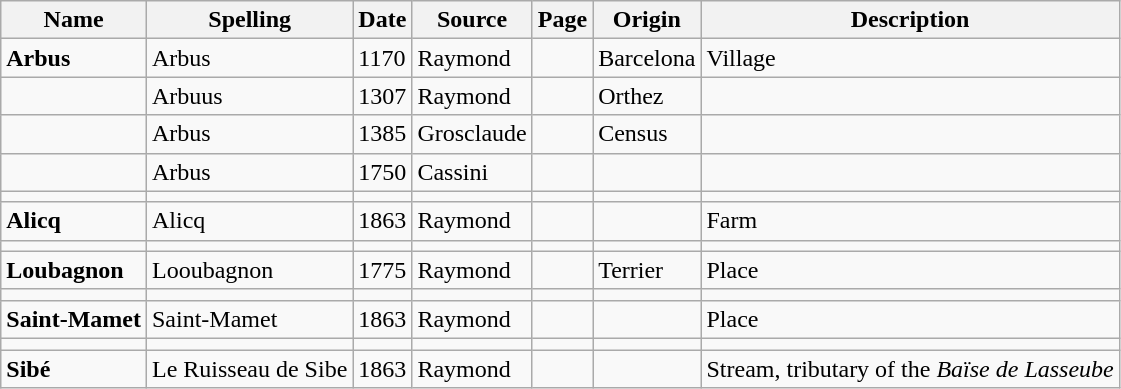<table class="wikitable">
<tr>
<th>Name</th>
<th>Spelling</th>
<th>Date</th>
<th>Source</th>
<th>Page</th>
<th>Origin</th>
<th>Description</th>
</tr>
<tr>
<td><strong>Arbus</strong></td>
<td>Arbus</td>
<td>1170</td>
<td>Raymond</td>
<td></td>
<td>Barcelona</td>
<td>Village</td>
</tr>
<tr>
<td></td>
<td>Arbuus</td>
<td>1307</td>
<td>Raymond</td>
<td></td>
<td>Orthez</td>
<td></td>
</tr>
<tr>
<td></td>
<td>Arbus</td>
<td>1385</td>
<td>Grosclaude</td>
<td></td>
<td>Census</td>
<td></td>
</tr>
<tr>
<td></td>
<td>Arbus</td>
<td>1750</td>
<td>Cassini</td>
<td></td>
<td></td>
<td></td>
</tr>
<tr>
<td></td>
<td></td>
<td></td>
<td></td>
<td></td>
<td></td>
<td></td>
</tr>
<tr>
<td><strong>Alicq</strong></td>
<td>Alicq</td>
<td>1863</td>
<td>Raymond</td>
<td></td>
<td></td>
<td>Farm</td>
</tr>
<tr>
<td></td>
<td></td>
<td></td>
<td></td>
<td></td>
<td></td>
<td></td>
</tr>
<tr>
<td><strong>Loubagnon</strong></td>
<td>Looubagnon</td>
<td>1775</td>
<td>Raymond</td>
<td></td>
<td>Terrier</td>
<td>Place</td>
</tr>
<tr>
<td></td>
<td></td>
<td></td>
<td></td>
<td></td>
<td></td>
<td></td>
</tr>
<tr>
<td><strong>Saint-Mamet</strong></td>
<td>Saint-Mamet</td>
<td>1863</td>
<td>Raymond</td>
<td></td>
<td></td>
<td>Place</td>
</tr>
<tr>
<td></td>
<td></td>
<td></td>
<td></td>
<td></td>
<td></td>
<td></td>
</tr>
<tr>
<td><strong>Sibé</strong></td>
<td>Le Ruisseau de Sibe</td>
<td>1863</td>
<td>Raymond</td>
<td></td>
<td></td>
<td>Stream, tributary of the <em>Baïse de Lasseube</em></td>
</tr>
</table>
